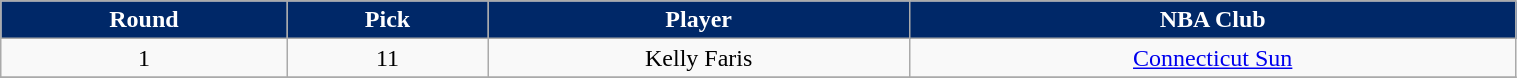<table class="wikitable" width="80%">
<tr align="center"  style="background:#002868;color:#FFFFFF;">
<td><strong>Round</strong></td>
<td><strong>Pick</strong></td>
<td><strong>Player</strong></td>
<td><strong>NBA Club</strong></td>
</tr>
<tr align="center" bgcolor="">
<td>1</td>
<td>11</td>
<td>Kelly Faris</td>
<td><a href='#'>Connecticut Sun</a></td>
</tr>
<tr align="center" bgcolor="">
</tr>
</table>
